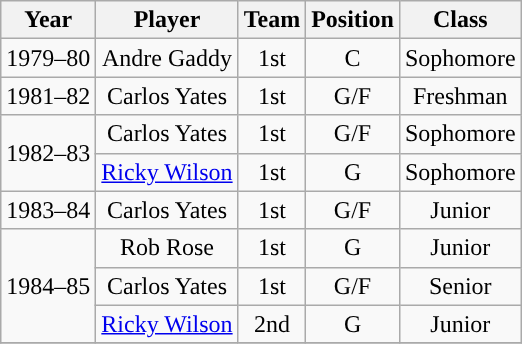<table class="wikitable">
<tr>
<th>Year</th>
<th>Player</th>
<th>Team</th>
<th>Position</th>
<th>Class</th>
</tr>
<tr align="center">
<td>1979–80</td>
<td>Andre Gaddy</td>
<td>1st</td>
<td>C</td>
<td>Sophomore</td>
</tr>
<tr align="center">
<td>1981–82</td>
<td>Carlos Yates</td>
<td>1st</td>
<td>G/F</td>
<td>Freshman</td>
</tr>
<tr align="center">
<td rowspan=2>1982–83</td>
<td>Carlos Yates</td>
<td>1st</td>
<td>G/F</td>
<td>Sophomore</td>
</tr>
<tr align="center">
<td><a href='#'>Ricky Wilson</a></td>
<td>1st</td>
<td>G</td>
<td>Sophomore</td>
</tr>
<tr align="center">
<td>1983–84</td>
<td>Carlos Yates</td>
<td>1st</td>
<td>G/F</td>
<td>Junior</td>
</tr>
<tr align="center">
<td rowspan=3>1984–85</td>
<td>Rob Rose</td>
<td>1st</td>
<td>G</td>
<td>Junior</td>
</tr>
<tr align="center">
<td>Carlos Yates</td>
<td>1st</td>
<td>G/F</td>
<td>Senior</td>
</tr>
<tr align="center">
<td><a href='#'>Ricky Wilson</a></td>
<td>2nd</td>
<td>G</td>
<td>Junior</td>
</tr>
<tr align="center">
</tr>
</table>
